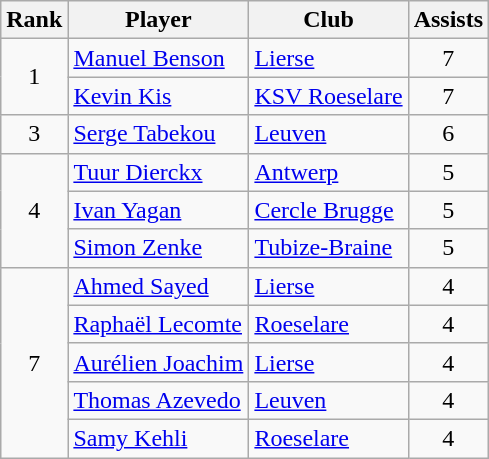<table class="wikitable" style="text-align:center">
<tr>
<th>Rank</th>
<th>Player</th>
<th>Club</th>
<th>Assists</th>
</tr>
<tr>
<td rowspan=2>1</td>
<td align="left"> <a href='#'>Manuel Benson</a></td>
<td align="left"><a href='#'>Lierse</a></td>
<td>7</td>
</tr>
<tr>
<td align="left"> <a href='#'>Kevin Kis</a></td>
<td align="left"><a href='#'>KSV Roeselare</a></td>
<td>7</td>
</tr>
<tr>
<td>3</td>
<td align="left"> <a href='#'>Serge Tabekou</a></td>
<td align="left"><a href='#'>Leuven</a></td>
<td>6</td>
</tr>
<tr>
<td rowspan=3>4</td>
<td align="left"> <a href='#'>Tuur Dierckx</a></td>
<td align="left"><a href='#'>Antwerp</a></td>
<td>5</td>
</tr>
<tr>
<td align="left"> <a href='#'>Ivan Yagan</a></td>
<td align="left"><a href='#'>Cercle Brugge</a></td>
<td>5</td>
</tr>
<tr>
<td align="left"> <a href='#'>Simon Zenke</a></td>
<td align="left"><a href='#'>Tubize-Braine</a></td>
<td>5</td>
</tr>
<tr>
<td rowspan=5>7</td>
<td align="left"> <a href='#'>Ahmed Sayed</a></td>
<td align="left"><a href='#'>Lierse</a></td>
<td>4</td>
</tr>
<tr>
<td align="left"> <a href='#'>Raphaël Lecomte</a></td>
<td align="left"><a href='#'>Roeselare</a></td>
<td>4</td>
</tr>
<tr>
<td align="left"> <a href='#'>Aurélien Joachim</a></td>
<td align="left"><a href='#'>Lierse</a></td>
<td>4</td>
</tr>
<tr>
<td align="left"> <a href='#'>Thomas Azevedo</a></td>
<td align="left"><a href='#'>Leuven</a></td>
<td>4</td>
</tr>
<tr>
<td align="left"> <a href='#'>Samy Kehli</a></td>
<td align="left"><a href='#'>Roeselare</a></td>
<td>4</td>
</tr>
</table>
